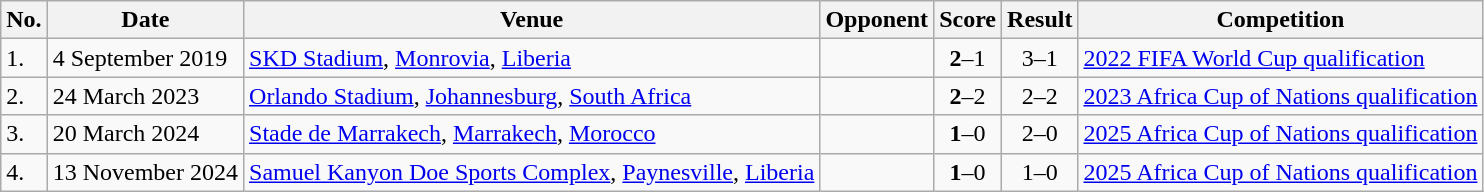<table class="wikitable" style="font-size:100%;">
<tr>
<th>No.</th>
<th>Date</th>
<th>Venue</th>
<th>Opponent</th>
<th>Score</th>
<th>Result</th>
<th>Competition</th>
</tr>
<tr>
<td>1.</td>
<td>4 September 2019</td>
<td><a href='#'>SKD Stadium</a>, <a href='#'>Monrovia</a>, <a href='#'>Liberia</a></td>
<td></td>
<td align=center><strong>2</strong>–1</td>
<td align=center>3–1</td>
<td><a href='#'>2022 FIFA World Cup qualification</a></td>
</tr>
<tr>
<td>2.</td>
<td>24 March 2023</td>
<td><a href='#'>Orlando Stadium</a>, <a href='#'>Johannesburg</a>, <a href='#'>South Africa</a></td>
<td></td>
<td align=center><strong>2</strong>–2</td>
<td align=center>2–2</td>
<td><a href='#'>2023 Africa Cup of Nations qualification</a></td>
</tr>
<tr>
<td>3.</td>
<td>20 March 2024</td>
<td><a href='#'>Stade de Marrakech</a>, <a href='#'>Marrakech</a>, <a href='#'>Morocco</a></td>
<td></td>
<td align=center><strong>1</strong>–0</td>
<td align=center>2–0</td>
<td><a href='#'>2025 Africa Cup of Nations qualification</a></td>
</tr>
<tr>
<td>4.</td>
<td>13 November 2024</td>
<td><a href='#'>Samuel Kanyon Doe Sports Complex</a>, <a href='#'>Paynesville</a>, <a href='#'>Liberia</a></td>
<td></td>
<td align=center><strong>1</strong>–0</td>
<td align=center>1–0</td>
<td><a href='#'>2025 Africa Cup of Nations qualification</a></td>
</tr>
</table>
